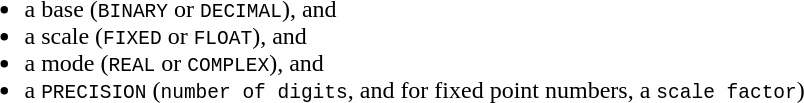<table>
<tr>
<td><br><ul><li>a base (<code>BINARY</code> or <code>DECIMAL</code>), and</li><li>a scale (<code>FIXED</code> or <code>FLOAT</code>), and</li><li>a mode (<code>REAL</code> or <code>COMPLEX</code>), and</li><li>a <code>PRECISION</code> (<code>number of digits</code>, and for fixed point numbers, a <code>scale factor</code>)</li></ul></td>
</tr>
</table>
